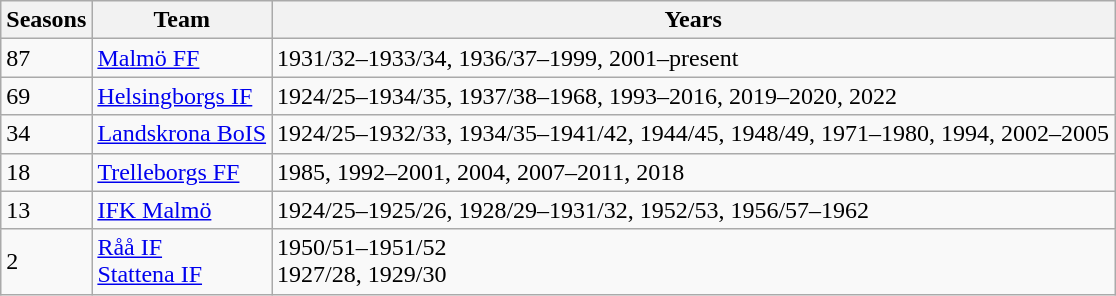<table class="wikitable">
<tr>
<th>Seasons</th>
<th>Team</th>
<th>Years</th>
</tr>
<tr>
<td>87</td>
<td><a href='#'>Malmö FF</a></td>
<td>1931/32–1933/34, 1936/37–1999, 2001–present</td>
</tr>
<tr>
<td>69</td>
<td><a href='#'>Helsingborgs IF</a></td>
<td>1924/25–1934/35, 1937/38–1968, 1993–2016, 2019–2020, 2022</td>
</tr>
<tr>
<td>34</td>
<td><a href='#'>Landskrona BoIS</a></td>
<td>1924/25–1932/33, 1934/35–1941/42, 1944/45, 1948/49, 1971–1980, 1994, 2002–2005</td>
</tr>
<tr>
<td>18</td>
<td><a href='#'>Trelleborgs FF</a></td>
<td>1985, 1992–2001, 2004, 2007–2011, 2018</td>
</tr>
<tr>
<td>13</td>
<td><a href='#'>IFK Malmö</a></td>
<td>1924/25–1925/26, 1928/29–1931/32, 1952/53, 1956/57–1962</td>
</tr>
<tr>
<td>2</td>
<td><a href='#'>Råå IF</a><br><a href='#'>Stattena IF</a></td>
<td>1950/51–1951/52<br>1927/28, 1929/30</td>
</tr>
</table>
